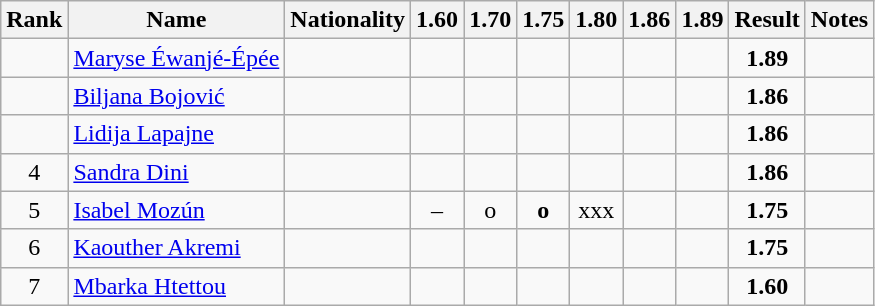<table class="wikitable sortable" style="text-align:center">
<tr>
<th>Rank</th>
<th>Name</th>
<th>Nationality</th>
<th>1.60</th>
<th>1.70</th>
<th>1.75</th>
<th>1.80</th>
<th>1.86</th>
<th>1.89</th>
<th>Result</th>
<th>Notes</th>
</tr>
<tr>
<td></td>
<td align=left><a href='#'>Maryse Éwanjé-Épée</a></td>
<td align=left></td>
<td></td>
<td></td>
<td></td>
<td></td>
<td></td>
<td></td>
<td><strong>1.89</strong></td>
<td></td>
</tr>
<tr>
<td></td>
<td align=left><a href='#'>Biljana Bojović</a></td>
<td align=left></td>
<td></td>
<td></td>
<td></td>
<td></td>
<td></td>
<td></td>
<td><strong>1.86</strong></td>
<td></td>
</tr>
<tr>
<td></td>
<td align=left><a href='#'>Lidija Lapajne</a></td>
<td align=left></td>
<td></td>
<td></td>
<td></td>
<td></td>
<td></td>
<td></td>
<td><strong>1.86</strong></td>
<td></td>
</tr>
<tr>
<td>4</td>
<td align=left><a href='#'>Sandra Dini</a></td>
<td align=left></td>
<td></td>
<td></td>
<td></td>
<td></td>
<td></td>
<td></td>
<td><strong>1.86</strong></td>
<td></td>
</tr>
<tr>
<td>5</td>
<td align=left><a href='#'>Isabel Mozún</a></td>
<td align=left></td>
<td>–</td>
<td>o</td>
<td><strong>o</strong></td>
<td>xxx</td>
<td></td>
<td></td>
<td><strong>1.75</strong></td>
<td></td>
</tr>
<tr>
<td>6</td>
<td align=left><a href='#'>Kaouther Akremi</a></td>
<td align=left></td>
<td></td>
<td></td>
<td></td>
<td></td>
<td></td>
<td></td>
<td><strong>1.75</strong></td>
<td></td>
</tr>
<tr>
<td>7</td>
<td align=left><a href='#'>Mbarka Htettou</a></td>
<td align=left></td>
<td></td>
<td></td>
<td></td>
<td></td>
<td></td>
<td></td>
<td><strong>1.60</strong></td>
<td></td>
</tr>
</table>
